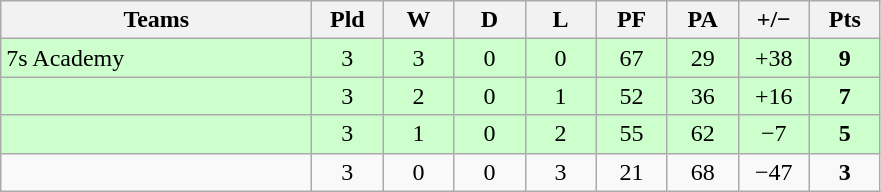<table class="wikitable" style="text-align: center">
<tr>
<th width="200">Teams</th>
<th width="40">Pld</th>
<th width="40">W</th>
<th width="40">D</th>
<th width="40">L</th>
<th width="40">PF</th>
<th width="40">PA</th>
<th width="40">+/−</th>
<th width="40">Pts</th>
</tr>
<tr bgcolor=ccffcc>
<td align=left> 7s Academy</td>
<td>3</td>
<td>3</td>
<td>0</td>
<td>0</td>
<td>67</td>
<td>29</td>
<td>+38</td>
<td><strong>9</strong></td>
</tr>
<tr bgcolor=ccffcc>
<td align=left></td>
<td>3</td>
<td>2</td>
<td>0</td>
<td>1</td>
<td>52</td>
<td>36</td>
<td>+16</td>
<td><strong>7</strong></td>
</tr>
<tr bgcolor=ccffcc>
<td align=left></td>
<td>3</td>
<td>1</td>
<td>0</td>
<td>2</td>
<td>55</td>
<td>62</td>
<td>−7</td>
<td><strong>5</strong></td>
</tr>
<tr>
<td align=left></td>
<td>3</td>
<td>0</td>
<td>0</td>
<td>3</td>
<td>21</td>
<td>68</td>
<td>−47</td>
<td><strong>3</strong></td>
</tr>
</table>
